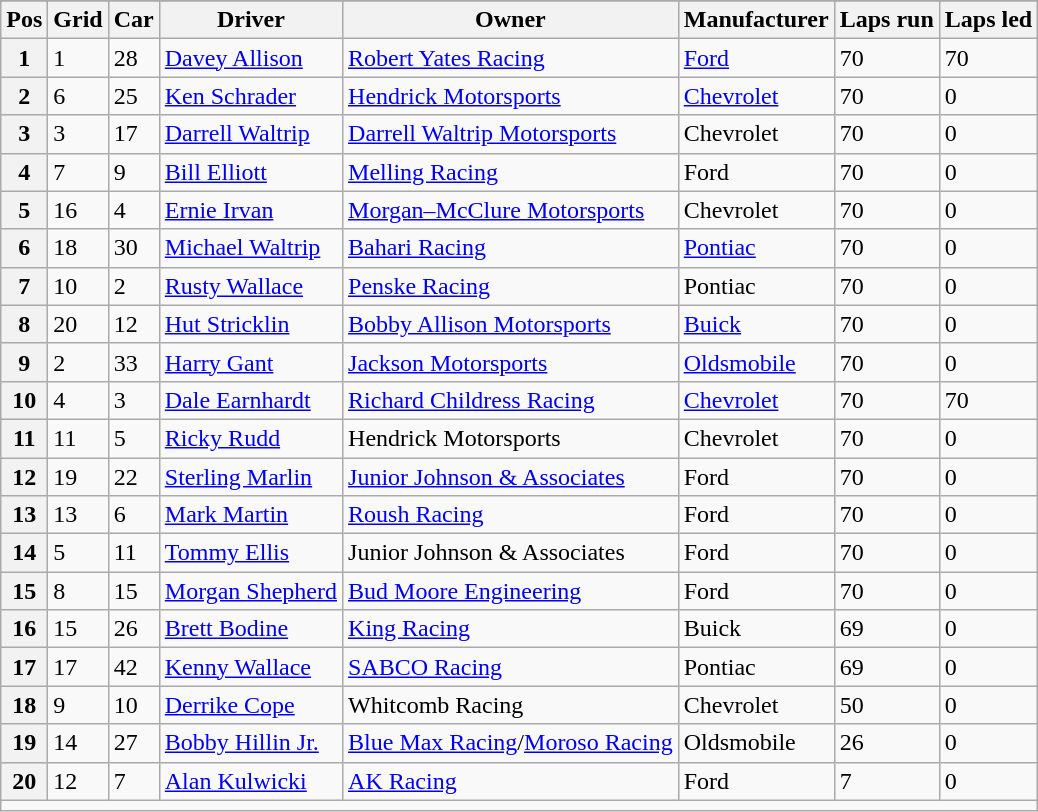<table class="sortable wikitable" border="1">
<tr>
</tr>
<tr>
<th scope="col">Pos</th>
<th scope="col">Grid</th>
<th scope="col">Car</th>
<th scope="col">Driver</th>
<th scope="col">Owner</th>
<th scope="col">Manufacturer</th>
<th scope="col">Laps run</th>
<th scope="col">Laps led</th>
</tr>
<tr>
<th scope="row">1</th>
<td>1</td>
<td>28</td>
<td><a href='#'>Davey Allison</a></td>
<td><a href='#'>Robert Yates Racing</a></td>
<td><a href='#'>Ford</a></td>
<td>70</td>
<td>70</td>
</tr>
<tr>
<th scope="row">2</th>
<td>6</td>
<td>25</td>
<td><a href='#'>Ken Schrader</a></td>
<td><a href='#'>Hendrick Motorsports</a></td>
<td><a href='#'>Chevrolet</a></td>
<td>70</td>
<td>0</td>
</tr>
<tr>
<th scope="row">3</th>
<td>3</td>
<td>17</td>
<td><a href='#'>Darrell Waltrip</a></td>
<td><a href='#'>Darrell Waltrip Motorsports</a></td>
<td>Chevrolet</td>
<td>70</td>
<td>0</td>
</tr>
<tr>
<th scope="row">4</th>
<td>7</td>
<td>9</td>
<td><a href='#'>Bill Elliott</a></td>
<td><a href='#'>Melling Racing</a></td>
<td>Ford</td>
<td>70</td>
<td>0</td>
</tr>
<tr>
<th scope="row">5</th>
<td>16</td>
<td>4</td>
<td><a href='#'>Ernie Irvan</a></td>
<td><a href='#'>Morgan–McClure Motorsports</a></td>
<td>Chevrolet</td>
<td>70</td>
<td>0</td>
</tr>
<tr>
<th scope="row">6</th>
<td>18</td>
<td>30</td>
<td><a href='#'>Michael Waltrip</a></td>
<td><a href='#'>Bahari Racing</a></td>
<td><a href='#'>Pontiac</a></td>
<td>70</td>
<td>0</td>
</tr>
<tr>
<th scope="row">7</th>
<td>10</td>
<td>2</td>
<td><a href='#'>Rusty Wallace</a></td>
<td><a href='#'>Penske Racing</a></td>
<td>Pontiac</td>
<td>70</td>
<td>0</td>
</tr>
<tr>
<th scope="row">8</th>
<td>20</td>
<td>12</td>
<td><a href='#'>Hut Stricklin</a></td>
<td><a href='#'>Bobby Allison Motorsports</a></td>
<td><a href='#'>Buick</a></td>
<td>70</td>
<td>0</td>
</tr>
<tr>
<th scope="row">9</th>
<td>2</td>
<td>33</td>
<td><a href='#'>Harry Gant</a></td>
<td><a href='#'>Jackson Motorsports</a></td>
<td><a href='#'>Oldsmobile</a></td>
<td>70</td>
<td>0</td>
</tr>
<tr>
<th scope="row">10</th>
<td>4</td>
<td>3</td>
<td><a href='#'>Dale Earnhardt</a></td>
<td><a href='#'>Richard Childress Racing</a></td>
<td><a href='#'>Chevrolet</a></td>
<td>70</td>
<td>70</td>
</tr>
<tr>
<th scope="row">11</th>
<td>11</td>
<td>5</td>
<td><a href='#'>Ricky Rudd</a></td>
<td>Hendrick Motorsports</td>
<td>Chevrolet</td>
<td>70</td>
<td>0</td>
</tr>
<tr>
<th scope="row">12</th>
<td>19</td>
<td>22</td>
<td><a href='#'>Sterling Marlin</a></td>
<td><a href='#'>Junior Johnson & Associates</a></td>
<td>Ford</td>
<td>70</td>
<td>0</td>
</tr>
<tr>
<th scope="row">13</th>
<td>13</td>
<td>6</td>
<td><a href='#'>Mark Martin</a></td>
<td><a href='#'>Roush Racing</a></td>
<td>Ford</td>
<td>70</td>
<td>0</td>
</tr>
<tr>
<th scope="row">14</th>
<td>5</td>
<td>11</td>
<td><a href='#'>Tommy Ellis</a></td>
<td>Junior Johnson & Associates</td>
<td>Ford</td>
<td>70</td>
<td>0</td>
</tr>
<tr>
<th scope="row">15</th>
<td>8</td>
<td>15</td>
<td><a href='#'>Morgan Shepherd</a></td>
<td><a href='#'>Bud Moore Engineering</a></td>
<td>Ford</td>
<td>70</td>
<td>0</td>
</tr>
<tr>
<th scope="row">16</th>
<td>15</td>
<td>26</td>
<td><a href='#'>Brett Bodine</a></td>
<td><a href='#'>King Racing</a></td>
<td>Buick</td>
<td>69</td>
<td>0</td>
</tr>
<tr>
<th scope="row">17</th>
<td>17</td>
<td>42</td>
<td><a href='#'>Kenny Wallace</a></td>
<td><a href='#'>SABCO Racing</a></td>
<td>Pontiac</td>
<td>69</td>
<td>0</td>
</tr>
<tr>
<th scope="row">18</th>
<td>9</td>
<td>10</td>
<td><a href='#'>Derrike Cope</a></td>
<td>Whitcomb Racing</td>
<td>Chevrolet</td>
<td>50</td>
<td>0</td>
</tr>
<tr>
<th scope="row">19</th>
<td>14</td>
<td>27</td>
<td><a href='#'>Bobby Hillin Jr.</a></td>
<td><a href='#'>Blue Max Racing</a>/<a href='#'>Moroso Racing</a></td>
<td>Oldsmobile</td>
<td>26</td>
<td>0</td>
</tr>
<tr>
<th scope="row">20</th>
<td>12</td>
<td>7</td>
<td><a href='#'>Alan Kulwicki</a></td>
<td><a href='#'>AK Racing</a></td>
<td>Ford</td>
<td>7</td>
<td>0</td>
</tr>
<tr class="sortbottom">
<td colspan="8"></td>
</tr>
</table>
